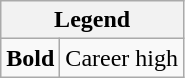<table class="wikitable mw-collapsible mw-collapsed">
<tr>
<th colspan="2">Legend</th>
</tr>
<tr>
<td><strong>Bold</strong></td>
<td>Career high</td>
</tr>
</table>
